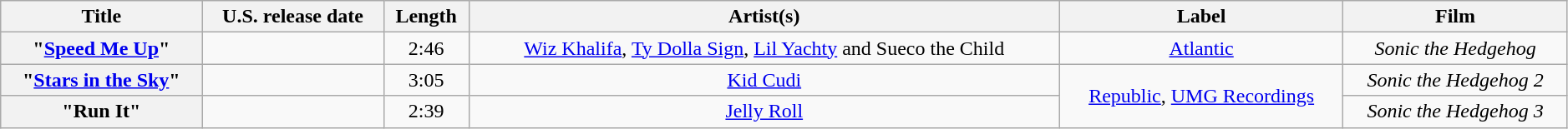<table class="wikitable plainrowheaders" style="text-align: center; width: 99%;">
<tr>
<th scope="col">Title</th>
<th scope="col">U.S. release date</th>
<th scope="col">Length</th>
<th scope="col">Artist(s)</th>
<th scope="col">Label</th>
<th scope="col">Film</th>
</tr>
<tr>
<th scope="row">"<a href='#'>Speed Me Up</a>"</th>
<td></td>
<td>2:46</td>
<td style="text-align: center;"><a href='#'>Wiz Khalifa</a>, <a href='#'>Ty Dolla Sign</a>, <a href='#'>Lil Yachty</a> and Sueco the Child</td>
<td style="text-align: center;"><a href='#'>Atlantic</a></td>
<td style="text-align: center;"><em>Sonic the Hedgehog</em></td>
</tr>
<tr>
<th scope="row">"<a href='#'>Stars in the Sky</a>"</th>
<td></td>
<td>3:05</td>
<td style="text-align: center;"><a href='#'>Kid Cudi</a></td>
<td rowspan="2" style="text-align: center;"><a href='#'>Republic</a>, <a href='#'>UMG Recordings</a></td>
<td style="text-align: center;"><em>Sonic the Hedgehog 2</em></td>
</tr>
<tr>
<th scope="row">"Run It"</th>
<td></td>
<td>2:39</td>
<td style="text-align: center;"><a href='#'>Jelly Roll</a></td>
<td style="text-align: center;"><em>Sonic the Hedgehog 3</em></td>
</tr>
</table>
